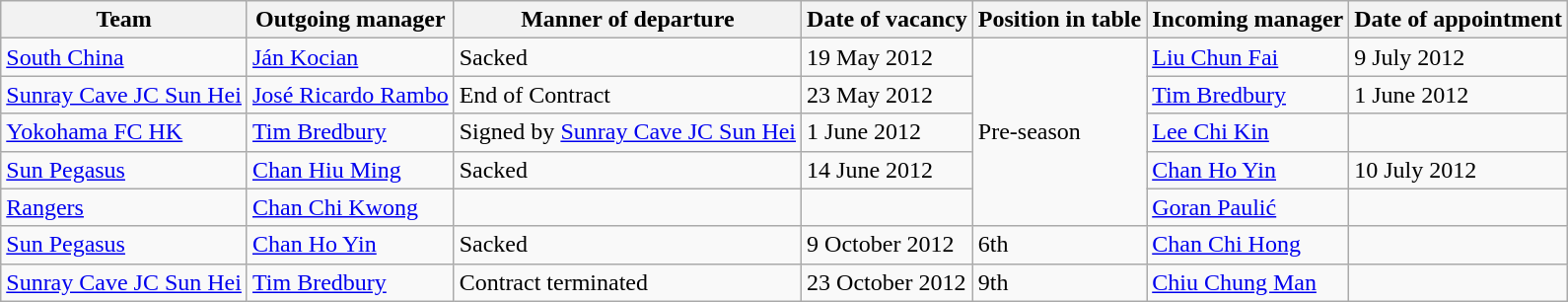<table class="wikitable">
<tr>
<th>Team</th>
<th>Outgoing manager</th>
<th>Manner of departure</th>
<th>Date of vacancy</th>
<th>Position in table</th>
<th>Incoming manager</th>
<th>Date of appointment</th>
</tr>
<tr>
<td><a href='#'>South China</a></td>
<td> <a href='#'>Ján Kocian</a></td>
<td>Sacked</td>
<td>19 May 2012</td>
<td rowspan=5>Pre-season</td>
<td> <a href='#'>Liu Chun Fai</a></td>
<td>9 July 2012</td>
</tr>
<tr>
<td><a href='#'>Sunray Cave JC Sun Hei</a></td>
<td> <a href='#'>José Ricardo Rambo</a></td>
<td>End of Contract</td>
<td>23 May 2012</td>
<td> <a href='#'>Tim Bredbury</a></td>
<td>1 June 2012</td>
</tr>
<tr>
<td><a href='#'>Yokohama FC HK</a></td>
<td> <a href='#'>Tim Bredbury</a></td>
<td>Signed by <a href='#'>Sunray Cave JC Sun Hei</a></td>
<td>1 June 2012</td>
<td> <a href='#'>Lee Chi Kin</a></td>
<td></td>
</tr>
<tr>
<td><a href='#'>Sun Pegasus</a></td>
<td> <a href='#'>Chan Hiu Ming</a></td>
<td>Sacked</td>
<td>14 June 2012</td>
<td> <a href='#'>Chan Ho Yin</a></td>
<td>10 July 2012</td>
</tr>
<tr>
<td><a href='#'>Rangers</a></td>
<td> <a href='#'>Chan Chi Kwong</a></td>
<td></td>
<td></td>
<td> <a href='#'>Goran Paulić</a></td>
<td></td>
</tr>
<tr>
<td><a href='#'>Sun Pegasus</a></td>
<td> <a href='#'>Chan Ho Yin</a></td>
<td>Sacked</td>
<td>9 October 2012</td>
<td>6th</td>
<td> <a href='#'>Chan Chi Hong</a></td>
<td></td>
</tr>
<tr>
<td><a href='#'>Sunray Cave JC Sun Hei</a></td>
<td> <a href='#'>Tim Bredbury</a></td>
<td>Contract terminated</td>
<td>23 October 2012</td>
<td>9th</td>
<td> <a href='#'>Chiu Chung Man</a></td>
<td></td>
</tr>
</table>
